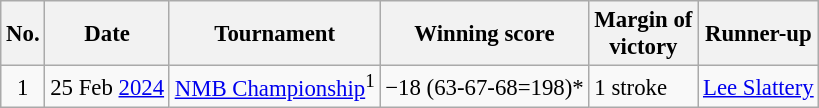<table class="wikitable" style="font-size:95%;">
<tr>
<th>No.</th>
<th>Date</th>
<th>Tournament</th>
<th>Winning score</th>
<th>Margin of<br>victory</th>
<th>Runner-up</th>
</tr>
<tr>
<td align=center>1</td>
<td align=right>25 Feb <a href='#'>2024</a></td>
<td><a href='#'>NMB Championship</a><sup>1</sup></td>
<td>−18 (63-67-68=198)*</td>
<td>1 stroke</td>
<td> <a href='#'>Lee Slattery</a></td>
</tr>
</table>
